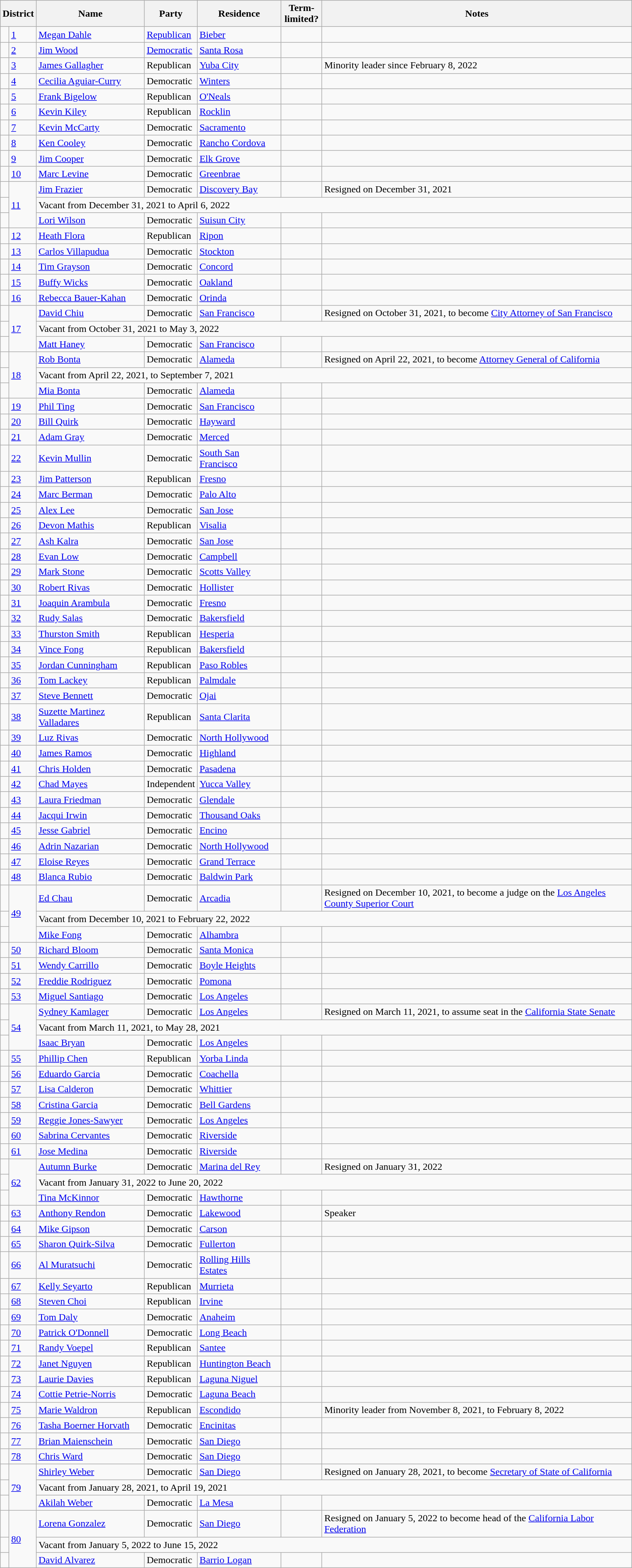<table class="wikitable">
<tr>
<th scope="col" width="30" colspan="2">District</th>
<th scope="col" width="170">Name</th>
<th scope="col" width="70">Party</th>
<th scope="col" width="130">Residence</th>
<th scope="col" width="60">Term-limited?</th>
<th scope="col" width="500">Notes</th>
</tr>
<tr>
<td></td>
<td><a href='#'>1</a></td>
<td><a href='#'>Megan Dahle</a></td>
<td><a href='#'>Republican</a></td>
<td><a href='#'>Bieber</a></td>
<td></td>
<td></td>
</tr>
<tr>
<td></td>
<td><a href='#'>2</a></td>
<td><a href='#'>Jim Wood</a></td>
<td><a href='#'>Democratic</a></td>
<td><a href='#'>Santa Rosa</a></td>
<td></td>
<td></td>
</tr>
<tr>
<td></td>
<td><a href='#'>3</a></td>
<td><a href='#'>James Gallagher</a></td>
<td>Republican</td>
<td><a href='#'>Yuba City</a></td>
<td></td>
<td>Minority leader since February 8, 2022</td>
</tr>
<tr>
<td></td>
<td><a href='#'>4</a></td>
<td><a href='#'>Cecilia Aguiar-Curry</a></td>
<td>Democratic</td>
<td><a href='#'>Winters</a></td>
<td></td>
<td></td>
</tr>
<tr>
<td></td>
<td><a href='#'>5</a></td>
<td><a href='#'>Frank Bigelow</a></td>
<td>Republican</td>
<td><a href='#'>O'Neals</a></td>
<td></td>
<td></td>
</tr>
<tr>
<td></td>
<td><a href='#'>6</a></td>
<td><a href='#'>Kevin Kiley</a></td>
<td>Republican</td>
<td><a href='#'>Rocklin</a></td>
<td></td>
<td></td>
</tr>
<tr>
<td></td>
<td><a href='#'>7</a></td>
<td><a href='#'>Kevin McCarty</a></td>
<td>Democratic</td>
<td><a href='#'>Sacramento</a></td>
<td></td>
<td></td>
</tr>
<tr>
<td></td>
<td><a href='#'>8</a></td>
<td><a href='#'>Ken Cooley</a></td>
<td>Democratic</td>
<td><a href='#'>Rancho Cordova</a></td>
<td></td>
<td></td>
</tr>
<tr>
<td></td>
<td><a href='#'>9</a></td>
<td><a href='#'>Jim Cooper</a></td>
<td>Democratic</td>
<td><a href='#'>Elk Grove</a></td>
<td></td>
<td></td>
</tr>
<tr>
<td></td>
<td><a href='#'>10</a></td>
<td><a href='#'>Marc Levine</a></td>
<td>Democratic</td>
<td><a href='#'>Greenbrae</a></td>
<td></td>
<td></td>
</tr>
<tr>
<td></td>
<td rowspan="3"><a href='#'>11</a></td>
<td><a href='#'>Jim Frazier</a></td>
<td>Democratic</td>
<td><a href='#'>Discovery Bay</a></td>
<td></td>
<td>Resigned on December 31, 2021</td>
</tr>
<tr>
<td></td>
<td colspan="5">Vacant from December 31, 2021 to April 6, 2022</td>
</tr>
<tr>
<td></td>
<td><a href='#'>Lori Wilson</a></td>
<td>Democratic</td>
<td><a href='#'>Suisun City</a></td>
<td></td>
<td></td>
</tr>
<tr>
<td></td>
<td><a href='#'>12</a></td>
<td><a href='#'>Heath Flora</a></td>
<td>Republican</td>
<td><a href='#'>Ripon</a></td>
<td></td>
<td></td>
</tr>
<tr>
<td></td>
<td><a href='#'>13</a></td>
<td><a href='#'>Carlos Villapudua</a></td>
<td>Democratic</td>
<td><a href='#'>Stockton</a></td>
<td></td>
<td></td>
</tr>
<tr>
<td></td>
<td><a href='#'>14</a></td>
<td><a href='#'>Tim Grayson</a></td>
<td>Democratic</td>
<td><a href='#'>Concord</a></td>
<td></td>
<td></td>
</tr>
<tr>
<td></td>
<td><a href='#'>15</a></td>
<td><a href='#'>Buffy Wicks</a></td>
<td>Democratic</td>
<td><a href='#'>Oakland</a></td>
<td></td>
<td></td>
</tr>
<tr>
<td></td>
<td><a href='#'>16</a></td>
<td><a href='#'>Rebecca Bauer-Kahan</a></td>
<td>Democratic</td>
<td><a href='#'>Orinda</a></td>
<td></td>
<td></td>
</tr>
<tr>
<td></td>
<td rowspan="3"><a href='#'>17</a></td>
<td><a href='#'>David Chiu</a></td>
<td>Democratic</td>
<td><a href='#'>San Francisco</a></td>
<td></td>
<td>Resigned on October 31, 2021, to become <a href='#'>City Attorney of San Francisco</a></td>
</tr>
<tr>
<td></td>
<td colspan="5">Vacant from October 31, 2021 to May 3, 2022</td>
</tr>
<tr>
<td></td>
<td><a href='#'>Matt Haney</a></td>
<td>Democratic</td>
<td><a href='#'>San Francisco</a></td>
<td></td>
<td></td>
</tr>
<tr>
<td></td>
<td rowspan="3"><a href='#'>18</a></td>
<td><a href='#'>Rob Bonta</a></td>
<td>Democratic</td>
<td><a href='#'>Alameda</a></td>
<td></td>
<td>Resigned on April 22, 2021, to become <a href='#'>Attorney General of California</a></td>
</tr>
<tr>
<td></td>
<td colspan="5">Vacant from April 22, 2021, to September 7, 2021</td>
</tr>
<tr>
<td></td>
<td><a href='#'>Mia Bonta</a></td>
<td>Democratic</td>
<td><a href='#'>Alameda</a></td>
<td></td>
<td></td>
</tr>
<tr>
<td></td>
<td><a href='#'>19</a></td>
<td><a href='#'>Phil Ting</a></td>
<td>Democratic</td>
<td><a href='#'>San Francisco</a></td>
<td></td>
<td></td>
</tr>
<tr>
<td></td>
<td><a href='#'>20</a></td>
<td><a href='#'>Bill Quirk</a></td>
<td>Democratic</td>
<td><a href='#'>Hayward</a></td>
<td></td>
<td></td>
</tr>
<tr>
<td></td>
<td><a href='#'>21</a></td>
<td><a href='#'>Adam Gray</a></td>
<td>Democratic</td>
<td><a href='#'>Merced</a></td>
<td></td>
<td></td>
</tr>
<tr>
<td></td>
<td><a href='#'>22</a></td>
<td><a href='#'>Kevin Mullin</a></td>
<td>Democratic</td>
<td><a href='#'>South San Francisco</a></td>
<td></td>
<td></td>
</tr>
<tr>
<td></td>
<td><a href='#'>23</a></td>
<td><a href='#'>Jim Patterson</a></td>
<td>Republican</td>
<td><a href='#'>Fresno</a></td>
<td></td>
<td></td>
</tr>
<tr>
<td></td>
<td><a href='#'>24</a></td>
<td><a href='#'>Marc Berman</a></td>
<td>Democratic</td>
<td><a href='#'>Palo Alto</a></td>
<td></td>
<td></td>
</tr>
<tr>
<td></td>
<td><a href='#'>25</a></td>
<td><a href='#'>Alex Lee</a></td>
<td>Democratic</td>
<td><a href='#'>San Jose</a></td>
<td></td>
<td></td>
</tr>
<tr>
<td></td>
<td><a href='#'>26</a></td>
<td><a href='#'>Devon Mathis</a></td>
<td>Republican</td>
<td><a href='#'>Visalia</a></td>
<td></td>
<td></td>
</tr>
<tr>
<td></td>
<td><a href='#'>27</a></td>
<td><a href='#'>Ash Kalra</a></td>
<td>Democratic</td>
<td><a href='#'>San Jose</a></td>
<td></td>
<td></td>
</tr>
<tr>
<td></td>
<td><a href='#'>28</a></td>
<td><a href='#'>Evan Low</a></td>
<td>Democratic</td>
<td><a href='#'>Campbell</a></td>
<td></td>
<td></td>
</tr>
<tr>
<td></td>
<td><a href='#'>29</a></td>
<td><a href='#'>Mark Stone</a></td>
<td>Democratic</td>
<td><a href='#'>Scotts Valley</a></td>
<td></td>
<td></td>
</tr>
<tr>
<td></td>
<td><a href='#'>30</a></td>
<td><a href='#'>Robert Rivas</a></td>
<td>Democratic</td>
<td><a href='#'>Hollister</a></td>
<td></td>
<td></td>
</tr>
<tr>
<td></td>
<td><a href='#'>31</a></td>
<td><a href='#'>Joaquin Arambula</a></td>
<td>Democratic</td>
<td><a href='#'>Fresno</a></td>
<td></td>
<td></td>
</tr>
<tr>
<td></td>
<td><a href='#'>32</a></td>
<td><a href='#'>Rudy Salas</a></td>
<td>Democratic</td>
<td><a href='#'>Bakersfield</a></td>
<td></td>
<td></td>
</tr>
<tr>
<td></td>
<td><a href='#'>33</a></td>
<td><a href='#'>Thurston Smith</a></td>
<td>Republican</td>
<td><a href='#'>Hesperia</a></td>
<td></td>
<td></td>
</tr>
<tr>
<td></td>
<td><a href='#'>34</a></td>
<td><a href='#'>Vince Fong</a></td>
<td>Republican</td>
<td><a href='#'>Bakersfield</a></td>
<td></td>
<td></td>
</tr>
<tr>
<td></td>
<td><a href='#'>35</a></td>
<td><a href='#'>Jordan Cunningham</a></td>
<td>Republican</td>
<td><a href='#'>Paso Robles</a></td>
<td></td>
<td></td>
</tr>
<tr>
<td></td>
<td><a href='#'>36</a></td>
<td><a href='#'>Tom Lackey</a></td>
<td>Republican</td>
<td><a href='#'>Palmdale</a></td>
<td></td>
<td></td>
</tr>
<tr>
<td></td>
<td><a href='#'>37</a></td>
<td><a href='#'>Steve Bennett</a></td>
<td>Democratic</td>
<td><a href='#'>Ojai</a></td>
<td></td>
<td></td>
</tr>
<tr>
<td></td>
<td><a href='#'>38</a></td>
<td><a href='#'>Suzette Martinez Valladares</a></td>
<td>Republican</td>
<td><a href='#'>Santa Clarita</a></td>
<td></td>
<td></td>
</tr>
<tr>
<td></td>
<td><a href='#'>39</a></td>
<td><a href='#'>Luz Rivas</a></td>
<td>Democratic</td>
<td><a href='#'>North Hollywood</a></td>
<td></td>
<td></td>
</tr>
<tr>
<td></td>
<td><a href='#'>40</a></td>
<td><a href='#'>James Ramos</a></td>
<td>Democratic</td>
<td><a href='#'>Highland</a></td>
<td></td>
<td></td>
</tr>
<tr>
<td></td>
<td><a href='#'>41</a></td>
<td><a href='#'>Chris Holden</a></td>
<td>Democratic</td>
<td><a href='#'>Pasadena</a></td>
<td></td>
<td></td>
</tr>
<tr>
<td></td>
<td><a href='#'>42</a></td>
<td><a href='#'>Chad Mayes</a></td>
<td>Independent</td>
<td><a href='#'>Yucca Valley</a></td>
<td></td>
<td></td>
</tr>
<tr>
<td></td>
<td><a href='#'>43</a></td>
<td><a href='#'>Laura Friedman</a></td>
<td>Democratic</td>
<td><a href='#'>Glendale</a></td>
<td></td>
<td></td>
</tr>
<tr>
<td></td>
<td><a href='#'>44</a></td>
<td><a href='#'>Jacqui Irwin</a></td>
<td>Democratic</td>
<td><a href='#'>Thousand Oaks</a></td>
<td></td>
<td></td>
</tr>
<tr>
<td></td>
<td><a href='#'>45</a></td>
<td><a href='#'>Jesse Gabriel</a></td>
<td>Democratic</td>
<td><a href='#'>Encino</a></td>
<td></td>
<td></td>
</tr>
<tr>
<td></td>
<td><a href='#'>46</a></td>
<td><a href='#'>Adrin Nazarian</a></td>
<td>Democratic</td>
<td><a href='#'>North Hollywood</a></td>
<td></td>
<td></td>
</tr>
<tr>
<td></td>
<td><a href='#'>47</a></td>
<td><a href='#'>Eloise Reyes</a></td>
<td>Democratic</td>
<td><a href='#'>Grand Terrace</a></td>
<td></td>
<td></td>
</tr>
<tr>
<td></td>
<td><a href='#'>48</a></td>
<td><a href='#'>Blanca Rubio</a></td>
<td>Democratic</td>
<td><a href='#'>Baldwin Park</a></td>
<td></td>
<td></td>
</tr>
<tr>
<td></td>
<td rowspan="3"><a href='#'>49</a></td>
<td><a href='#'>Ed Chau</a></td>
<td>Democratic</td>
<td><a href='#'>Arcadia</a></td>
<td></td>
<td>Resigned on December 10, 2021, to become a judge on the <a href='#'>Los Angeles County Superior Court</a></td>
</tr>
<tr>
<td></td>
<td colspan="5">Vacant from December 10, 2021 to February 22, 2022</td>
</tr>
<tr>
<td></td>
<td><a href='#'>Mike Fong</a></td>
<td>Democratic</td>
<td><a href='#'>Alhambra</a></td>
<td></td>
<td></td>
</tr>
<tr>
<td></td>
<td><a href='#'>50</a></td>
<td><a href='#'>Richard Bloom</a></td>
<td>Democratic</td>
<td><a href='#'>Santa Monica</a></td>
<td></td>
<td></td>
</tr>
<tr>
<td></td>
<td><a href='#'>51</a></td>
<td><a href='#'>Wendy Carrillo</a></td>
<td>Democratic</td>
<td><a href='#'>Boyle Heights</a></td>
<td></td>
<td></td>
</tr>
<tr>
<td></td>
<td><a href='#'>52</a></td>
<td><a href='#'>Freddie Rodriguez</a></td>
<td>Democratic</td>
<td><a href='#'>Pomona</a></td>
<td></td>
<td></td>
</tr>
<tr>
<td></td>
<td><a href='#'>53</a></td>
<td><a href='#'>Miguel Santiago</a></td>
<td>Democratic</td>
<td><a href='#'>Los Angeles</a></td>
<td></td>
<td></td>
</tr>
<tr>
<td></td>
<td rowspan="3"><a href='#'>54</a></td>
<td><a href='#'>Sydney Kamlager</a></td>
<td>Democratic</td>
<td><a href='#'>Los Angeles</a></td>
<td></td>
<td>Resigned on March 11, 2021, to assume seat in the <a href='#'>California State Senate</a></td>
</tr>
<tr>
<td></td>
<td colspan="5">Vacant from March 11, 2021, to May 28, 2021</td>
</tr>
<tr>
<td></td>
<td><a href='#'>Isaac Bryan</a></td>
<td>Democratic</td>
<td><a href='#'>Los Angeles</a></td>
<td></td>
<td></td>
</tr>
<tr>
<td></td>
<td><a href='#'>55</a></td>
<td><a href='#'>Phillip Chen</a></td>
<td>Republican</td>
<td><a href='#'>Yorba Linda</a></td>
<td></td>
<td></td>
</tr>
<tr>
<td></td>
<td><a href='#'>56</a></td>
<td><a href='#'>Eduardo Garcia</a></td>
<td>Democratic</td>
<td><a href='#'>Coachella</a></td>
<td></td>
<td></td>
</tr>
<tr>
<td></td>
<td><a href='#'>57</a></td>
<td><a href='#'>Lisa Calderon</a></td>
<td>Democratic</td>
<td><a href='#'>Whittier</a></td>
<td></td>
<td></td>
</tr>
<tr>
<td></td>
<td><a href='#'>58</a></td>
<td><a href='#'>Cristina Garcia</a></td>
<td>Democratic</td>
<td><a href='#'>Bell Gardens</a></td>
<td></td>
<td></td>
</tr>
<tr>
<td></td>
<td><a href='#'>59</a></td>
<td><a href='#'>Reggie Jones-Sawyer</a></td>
<td>Democratic</td>
<td><a href='#'>Los Angeles</a></td>
<td></td>
<td></td>
</tr>
<tr>
<td></td>
<td><a href='#'>60</a></td>
<td><a href='#'>Sabrina Cervantes</a></td>
<td>Democratic</td>
<td><a href='#'>Riverside</a></td>
<td></td>
<td></td>
</tr>
<tr>
<td></td>
<td><a href='#'>61</a></td>
<td><a href='#'>Jose Medina</a></td>
<td>Democratic</td>
<td><a href='#'>Riverside</a></td>
<td></td>
<td></td>
</tr>
<tr>
<td></td>
<td rowspan="3"><a href='#'>62</a></td>
<td><a href='#'>Autumn Burke</a></td>
<td>Democratic</td>
<td><a href='#'>Marina del Rey</a></td>
<td></td>
<td>Resigned on January 31, 2022</td>
</tr>
<tr>
<td></td>
<td colspan="5">Vacant from January 31, 2022 to June 20, 2022</td>
</tr>
<tr>
<td></td>
<td><a href='#'>Tina McKinnor</a></td>
<td>Democratic</td>
<td><a href='#'>Hawthorne</a></td>
<td></td>
<td></td>
</tr>
<tr>
<td></td>
<td><a href='#'>63</a></td>
<td><a href='#'>Anthony Rendon</a></td>
<td>Democratic</td>
<td><a href='#'>Lakewood</a></td>
<td></td>
<td>Speaker</td>
</tr>
<tr>
<td></td>
<td><a href='#'>64</a></td>
<td><a href='#'>Mike Gipson</a></td>
<td>Democratic</td>
<td><a href='#'>Carson</a></td>
<td></td>
<td></td>
</tr>
<tr>
<td></td>
<td><a href='#'>65</a></td>
<td><a href='#'>Sharon Quirk-Silva</a></td>
<td>Democratic</td>
<td><a href='#'>Fullerton</a></td>
<td></td>
<td></td>
</tr>
<tr>
<td></td>
<td><a href='#'>66</a></td>
<td><a href='#'>Al Muratsuchi</a></td>
<td>Democratic</td>
<td><a href='#'>Rolling Hills Estates</a></td>
<td></td>
<td></td>
</tr>
<tr>
<td></td>
<td><a href='#'>67</a></td>
<td><a href='#'>Kelly Seyarto</a></td>
<td>Republican</td>
<td><a href='#'>Murrieta</a></td>
<td></td>
<td></td>
</tr>
<tr>
<td></td>
<td><a href='#'>68</a></td>
<td><a href='#'>Steven Choi</a></td>
<td>Republican</td>
<td><a href='#'>Irvine</a></td>
<td></td>
<td></td>
</tr>
<tr>
<td></td>
<td><a href='#'>69</a></td>
<td><a href='#'>Tom Daly</a></td>
<td>Democratic</td>
<td><a href='#'>Anaheim</a></td>
<td></td>
<td></td>
</tr>
<tr>
<td></td>
<td><a href='#'>70</a></td>
<td><a href='#'>Patrick O'Donnell</a></td>
<td>Democratic</td>
<td><a href='#'>Long Beach</a></td>
<td></td>
<td></td>
</tr>
<tr>
<td></td>
<td><a href='#'>71</a></td>
<td><a href='#'>Randy Voepel</a></td>
<td>Republican</td>
<td><a href='#'>Santee</a></td>
<td></td>
<td></td>
</tr>
<tr>
<td></td>
<td><a href='#'>72</a></td>
<td><a href='#'>Janet Nguyen</a></td>
<td>Republican</td>
<td><a href='#'>Huntington Beach</a></td>
<td></td>
<td></td>
</tr>
<tr>
<td></td>
<td><a href='#'>73</a></td>
<td><a href='#'>Laurie Davies</a></td>
<td>Republican</td>
<td><a href='#'>Laguna Niguel</a></td>
<td></td>
<td></td>
</tr>
<tr>
<td></td>
<td><a href='#'>74</a></td>
<td><a href='#'>Cottie Petrie-Norris</a></td>
<td>Democratic</td>
<td><a href='#'>Laguna Beach</a></td>
<td></td>
<td></td>
</tr>
<tr>
<td></td>
<td><a href='#'>75</a></td>
<td><a href='#'>Marie Waldron</a></td>
<td>Republican</td>
<td><a href='#'>Escondido</a></td>
<td></td>
<td>Minority leader from November 8, 2021, to February 8, 2022</td>
</tr>
<tr>
<td></td>
<td><a href='#'>76</a></td>
<td><a href='#'>Tasha Boerner Horvath</a></td>
<td>Democratic</td>
<td><a href='#'>Encinitas</a></td>
<td></td>
<td></td>
</tr>
<tr>
<td></td>
<td><a href='#'>77</a></td>
<td><a href='#'>Brian Maienschein</a></td>
<td>Democratic</td>
<td><a href='#'>San Diego</a></td>
<td></td>
<td></td>
</tr>
<tr>
<td></td>
<td><a href='#'>78</a></td>
<td><a href='#'>Chris Ward</a></td>
<td>Democratic</td>
<td><a href='#'>San Diego</a></td>
<td></td>
<td></td>
</tr>
<tr>
<td></td>
<td rowspan="3"><a href='#'>79</a></td>
<td><a href='#'>Shirley Weber</a></td>
<td>Democratic</td>
<td><a href='#'>San Diego</a></td>
<td></td>
<td>Resigned on January 28, 2021, to become <a href='#'>Secretary of State of California</a></td>
</tr>
<tr>
<td></td>
<td colspan="5">Vacant from January 28, 2021, to April 19, 2021</td>
</tr>
<tr>
<td></td>
<td><a href='#'>Akilah Weber</a></td>
<td>Democratic</td>
<td><a href='#'>La Mesa</a></td>
<td></td>
<td></td>
</tr>
<tr>
<td></td>
<td rowspan="3"><a href='#'>80</a></td>
<td><a href='#'>Lorena Gonzalez</a></td>
<td>Democratic</td>
<td><a href='#'>San Diego</a></td>
<td></td>
<td>Resigned on January 5, 2022 to become head of the <a href='#'>California Labor Federation</a></td>
</tr>
<tr>
<td></td>
<td colspan="5">Vacant from January 5, 2022 to June 15, 2022</td>
</tr>
<tr>
<td></td>
<td><a href='#'>David Alvarez</a></td>
<td>Democratic</td>
<td><a href='#'>Barrio Logan</a></td>
<td></td>
<td></td>
</tr>
</table>
